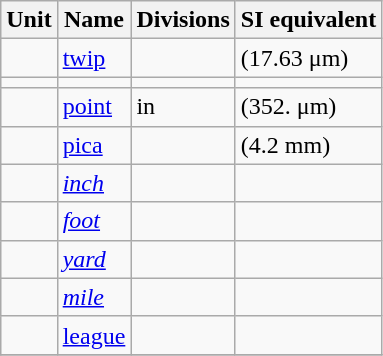<table class="wikitable">
<tr>
<th>Unit</th>
<th>Name</th>
<th>Divisions</th>
<th>SI equivalent</th>
</tr>
<tr>
<td></td>
<td><a href='#'>twip</a></td>
<td></td>
<td>  (17.63 μm)</td>
</tr>
<tr>
<td></td>
<td></td>
<td> </td>
<td></td>
</tr>
<tr>
<td></td>
<td><a href='#'>point</a></td>
<td> in</td>
<td>  (352. μm)</td>
</tr>
<tr>
<td></td>
<td><a href='#'>pica</a></td>
<td></td>
<td>  (4.2 mm)</td>
</tr>
<tr>
<td></td>
<td><em><a href='#'>inch</a></em></td>
<td></td>
<td></td>
</tr>
<tr>
<td></td>
<td><em><a href='#'>foot</a></em></td>
<td></td>
<td></td>
</tr>
<tr>
<td></td>
<td><em><a href='#'>yard</a></em></td>
<td></td>
<td></td>
</tr>
<tr>
<td></td>
<td><em><a href='#'>mile</a></em></td>
<td></td>
<td></td>
</tr>
<tr>
<td></td>
<td><a href='#'>league</a></td>
<td></td>
<td></td>
</tr>
<tr>
</tr>
</table>
